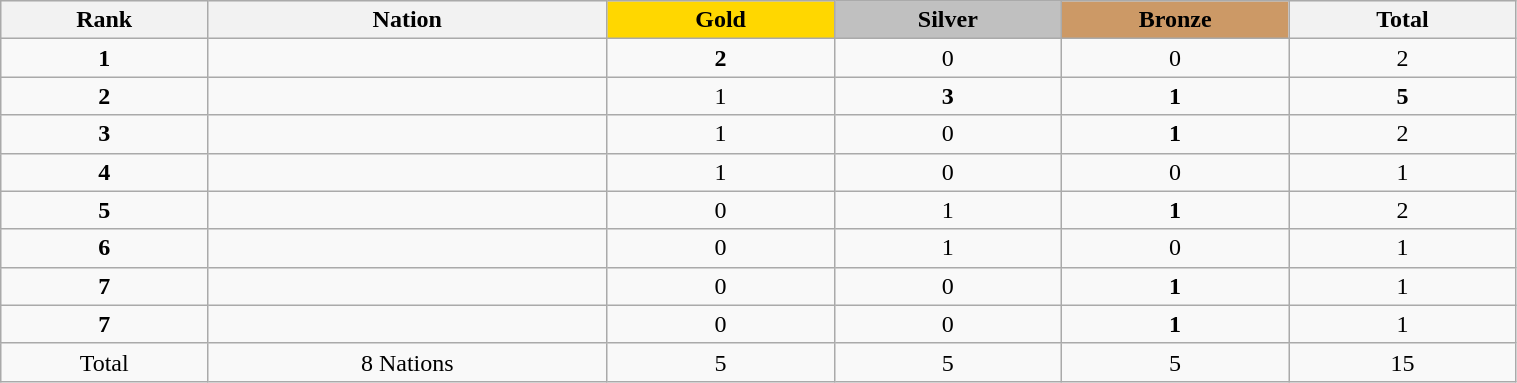<table class="wikitable collapsible autocollapse plainrowheaders" width=80% style="text-align:center;">
<tr style="background-color:#EDEDED;">
<th width=100px class="hintergrundfarbe5">Rank</th>
<th width=200px class="hintergrundfarbe6">Nation</th>
<th style="background:    gold; width:15%">Gold</th>
<th style="background:  silver; width:15%">Silver</th>
<th style="background: #CC9966; width:15%">Bronze</th>
<th class="hintergrundfarbe6" style="width:15%">Total</th>
</tr>
<tr>
<td><strong>1</strong></td>
<td align=left></td>
<td><strong>2</strong></td>
<td>0</td>
<td>0</td>
<td>2</td>
</tr>
<tr>
<td><strong>2</strong></td>
<td align=left></td>
<td>1</td>
<td><strong>3</strong></td>
<td><strong>1</strong></td>
<td><strong>5</strong></td>
</tr>
<tr>
<td><strong>3</strong></td>
<td align=left></td>
<td>1</td>
<td>0</td>
<td><strong>1</strong></td>
<td>2</td>
</tr>
<tr>
<td><strong>4</strong></td>
<td align=left></td>
<td>1</td>
<td>0</td>
<td>0</td>
<td>1</td>
</tr>
<tr>
<td><strong>5</strong></td>
<td align=left></td>
<td>0</td>
<td>1</td>
<td><strong>1</strong></td>
<td>2</td>
</tr>
<tr>
<td><strong>6</strong></td>
<td align=left></td>
<td>0</td>
<td>1</td>
<td>0</td>
<td>1</td>
</tr>
<tr>
<td><strong>7</strong></td>
<td align=left><em></em></td>
<td>0</td>
<td>0</td>
<td><strong>1</strong></td>
<td>1</td>
</tr>
<tr>
<td><strong>7</strong></td>
<td align=left></td>
<td>0</td>
<td>0</td>
<td><strong>1</strong></td>
<td>1</td>
</tr>
<tr>
<td>Total</td>
<td>8 Nations</td>
<td>5</td>
<td>5</td>
<td>5</td>
<td>15</td>
</tr>
</table>
